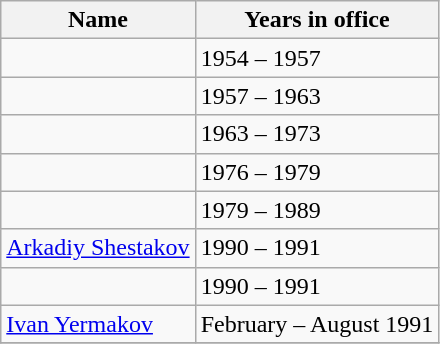<table class="wikitable">
<tr>
<th>Name</th>
<th>Years in office</th>
</tr>
<tr>
<td></td>
<td>1954 – 1957</td>
</tr>
<tr>
<td></td>
<td>1957 – 1963</td>
</tr>
<tr>
<td></td>
<td>1963 – 1973</td>
</tr>
<tr>
<td></td>
<td>1976 – 1979</td>
</tr>
<tr>
<td></td>
<td>1979 – 1989</td>
</tr>
<tr>
<td><a href='#'>Arkadiy Shestakov</a></td>
<td>1990 – 1991</td>
</tr>
<tr>
<td></td>
<td>1990 – 1991</td>
</tr>
<tr>
<td><a href='#'>Ivan Yermakov</a></td>
<td>February – August 1991</td>
</tr>
<tr>
</tr>
</table>
